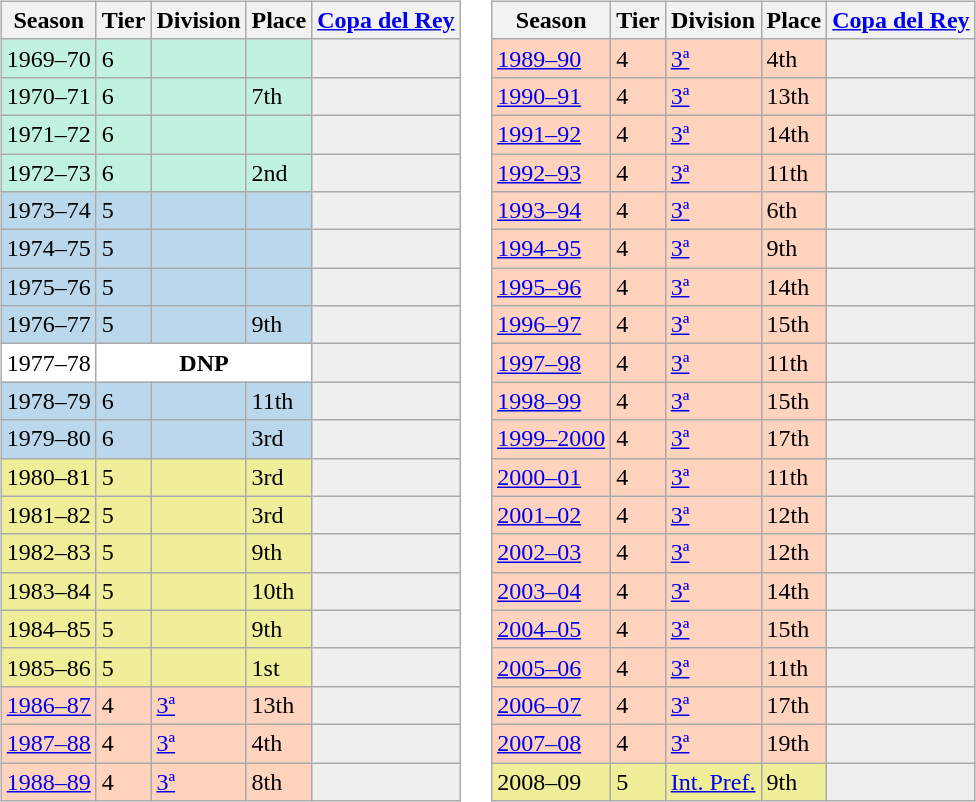<table>
<tr>
<td valign="top" width=0%><br><table class="wikitable">
<tr style="background:#f0f6fa;">
<th>Season</th>
<th>Tier</th>
<th>Division</th>
<th>Place</th>
<th><a href='#'>Copa del Rey</a></th>
</tr>
<tr>
<td style="background:#C0F2DF;">1969–70</td>
<td style="background:#C0F2DF;">6</td>
<td style="background:#C0F2DF;"></td>
<td style="background:#C0F2DF;"></td>
<th style="background:#efefef;"></th>
</tr>
<tr>
<td style="background:#C0F2DF;">1970–71</td>
<td style="background:#C0F2DF;">6</td>
<td style="background:#C0F2DF;"></td>
<td style="background:#C0F2DF;">7th</td>
<th style="background:#efefef;"></th>
</tr>
<tr>
<td style="background:#C0F2DF;">1971–72</td>
<td style="background:#C0F2DF;">6</td>
<td style="background:#C0F2DF;"></td>
<td style="background:#C0F2DF;"></td>
<th style="background:#efefef;"></th>
</tr>
<tr>
<td style="background:#C0F2DF;">1972–73</td>
<td style="background:#C0F2DF;">6</td>
<td style="background:#C0F2DF;"></td>
<td style="background:#C0F2DF;">2nd</td>
<th style="background:#efefef;"></th>
</tr>
<tr>
<td style="background:#BBD7EC;">1973–74</td>
<td style="background:#BBD7EC;">5</td>
<td style="background:#BBD7EC;"></td>
<td style="background:#BBD7EC;"></td>
<th style="background:#efefef;"></th>
</tr>
<tr>
<td style="background:#BBD7EC;">1974–75</td>
<td style="background:#BBD7EC;">5</td>
<td style="background:#BBD7EC;"></td>
<td style="background:#BBD7EC;"></td>
<th style="background:#efefef;"></th>
</tr>
<tr>
<td style="background:#BBD7EC;">1975–76</td>
<td style="background:#BBD7EC;">5</td>
<td style="background:#BBD7EC;"></td>
<td style="background:#BBD7EC;"></td>
<th style="background:#efefef;"></th>
</tr>
<tr>
<td style="background:#BBD7EC;">1976–77</td>
<td style="background:#BBD7EC;">5</td>
<td style="background:#BBD7EC;"></td>
<td style="background:#BBD7EC;">9th</td>
<th style="background:#efefef;"></th>
</tr>
<tr>
<td style="background:#FFFFFF;">1977–78</td>
<th style="background:#FFFFFF;" colspan="3">DNP</th>
<th style="background:#efefef;"></th>
</tr>
<tr>
<td style="background:#BBD7EC;">1978–79</td>
<td style="background:#BBD7EC;">6</td>
<td style="background:#BBD7EC;"></td>
<td style="background:#BBD7EC;">11th</td>
<th style="background:#efefef;"></th>
</tr>
<tr>
<td style="background:#BBD7EC;">1979–80</td>
<td style="background:#BBD7EC;">6</td>
<td style="background:#BBD7EC;"></td>
<td style="background:#BBD7EC;">3rd</td>
<th style="background:#efefef;"></th>
</tr>
<tr>
<td style="background:#EFEF99;">1980–81</td>
<td style="background:#EFEF99;">5</td>
<td style="background:#EFEF99;"></td>
<td style="background:#EFEF99;">3rd</td>
<th style="background:#efefef;"></th>
</tr>
<tr>
<td style="background:#EFEF99;">1981–82</td>
<td style="background:#EFEF99;">5</td>
<td style="background:#EFEF99;"></td>
<td style="background:#EFEF99;">3rd</td>
<th style="background:#efefef;"></th>
</tr>
<tr>
<td style="background:#EFEF99;">1982–83</td>
<td style="background:#EFEF99;">5</td>
<td style="background:#EFEF99;"></td>
<td style="background:#EFEF99;">9th</td>
<th style="background:#efefef;"></th>
</tr>
<tr>
<td style="background:#EFEF99;">1983–84</td>
<td style="background:#EFEF99;">5</td>
<td style="background:#EFEF99;"></td>
<td style="background:#EFEF99;">10th</td>
<th style="background:#efefef;"></th>
</tr>
<tr>
<td style="background:#EFEF99;">1984–85</td>
<td style="background:#EFEF99;">5</td>
<td style="background:#EFEF99;"></td>
<td style="background:#EFEF99;">9th</td>
<th style="background:#efefef;"></th>
</tr>
<tr>
<td style="background:#EFEF99;">1985–86</td>
<td style="background:#EFEF99;">5</td>
<td style="background:#EFEF99;"></td>
<td style="background:#EFEF99;">1st</td>
<th style="background:#efefef;"></th>
</tr>
<tr>
<td style="background:#FFD3BD;"><a href='#'>1986–87</a></td>
<td style="background:#FFD3BD;">4</td>
<td style="background:#FFD3BD;"><a href='#'>3ª</a></td>
<td style="background:#FFD3BD;">13th</td>
<th style="background:#efefef;"></th>
</tr>
<tr>
<td style="background:#FFD3BD;"><a href='#'>1987–88</a></td>
<td style="background:#FFD3BD;">4</td>
<td style="background:#FFD3BD;"><a href='#'>3ª</a></td>
<td style="background:#FFD3BD;">4th</td>
<th style="background:#efefef;"></th>
</tr>
<tr>
<td style="background:#FFD3BD;"><a href='#'>1988–89</a></td>
<td style="background:#FFD3BD;">4</td>
<td style="background:#FFD3BD;"><a href='#'>3ª</a></td>
<td style="background:#FFD3BD;">8th</td>
<th style="background:#efefef;"></th>
</tr>
</table>
</td>
<td valign="top" width=0%><br><table class="wikitable">
<tr style="background:#f0f6fa;">
<th>Season</th>
<th>Tier</th>
<th>Division</th>
<th>Place</th>
<th><a href='#'>Copa del Rey</a></th>
</tr>
<tr>
<td style="background:#FFD3BD;"><a href='#'>1989–90</a></td>
<td style="background:#FFD3BD;">4</td>
<td style="background:#FFD3BD;"><a href='#'>3ª</a></td>
<td style="background:#FFD3BD;">4th</td>
<th style="background:#efefef;"></th>
</tr>
<tr>
<td style="background:#FFD3BD;"><a href='#'>1990–91</a></td>
<td style="background:#FFD3BD;">4</td>
<td style="background:#FFD3BD;"><a href='#'>3ª</a></td>
<td style="background:#FFD3BD;">13th</td>
<th style="background:#efefef;"></th>
</tr>
<tr>
<td style="background:#FFD3BD;"><a href='#'>1991–92</a></td>
<td style="background:#FFD3BD;">4</td>
<td style="background:#FFD3BD;"><a href='#'>3ª</a></td>
<td style="background:#FFD3BD;">14th</td>
<th style="background:#efefef;"></th>
</tr>
<tr>
<td style="background:#FFD3BD;"><a href='#'>1992–93</a></td>
<td style="background:#FFD3BD;">4</td>
<td style="background:#FFD3BD;"><a href='#'>3ª</a></td>
<td style="background:#FFD3BD;">11th</td>
<th style="background:#efefef;"></th>
</tr>
<tr>
<td style="background:#FFD3BD;"><a href='#'>1993–94</a></td>
<td style="background:#FFD3BD;">4</td>
<td style="background:#FFD3BD;"><a href='#'>3ª</a></td>
<td style="background:#FFD3BD;">6th</td>
<th style="background:#efefef;"></th>
</tr>
<tr>
<td style="background:#FFD3BD;"><a href='#'>1994–95</a></td>
<td style="background:#FFD3BD;">4</td>
<td style="background:#FFD3BD;"><a href='#'>3ª</a></td>
<td style="background:#FFD3BD;">9th</td>
<th style="background:#efefef;"></th>
</tr>
<tr>
<td style="background:#FFD3BD;"><a href='#'>1995–96</a></td>
<td style="background:#FFD3BD;">4</td>
<td style="background:#FFD3BD;"><a href='#'>3ª</a></td>
<td style="background:#FFD3BD;">14th</td>
<th style="background:#efefef;"></th>
</tr>
<tr>
<td style="background:#FFD3BD;"><a href='#'>1996–97</a></td>
<td style="background:#FFD3BD;">4</td>
<td style="background:#FFD3BD;"><a href='#'>3ª</a></td>
<td style="background:#FFD3BD;">15th</td>
<th style="background:#efefef;"></th>
</tr>
<tr>
<td style="background:#FFD3BD;"><a href='#'>1997–98</a></td>
<td style="background:#FFD3BD;">4</td>
<td style="background:#FFD3BD;"><a href='#'>3ª</a></td>
<td style="background:#FFD3BD;">11th</td>
<th style="background:#efefef;"></th>
</tr>
<tr>
<td style="background:#FFD3BD;"><a href='#'>1998–99</a></td>
<td style="background:#FFD3BD;">4</td>
<td style="background:#FFD3BD;"><a href='#'>3ª</a></td>
<td style="background:#FFD3BD;">15th</td>
<th style="background:#efefef;"></th>
</tr>
<tr>
<td style="background:#FFD3BD;"><a href='#'>1999–2000</a></td>
<td style="background:#FFD3BD;">4</td>
<td style="background:#FFD3BD;"><a href='#'>3ª</a></td>
<td style="background:#FFD3BD;">17th</td>
<th style="background:#efefef;"></th>
</tr>
<tr>
<td style="background:#FFD3BD;"><a href='#'>2000–01</a></td>
<td style="background:#FFD3BD;">4</td>
<td style="background:#FFD3BD;"><a href='#'>3ª</a></td>
<td style="background:#FFD3BD;">11th</td>
<th style="background:#efefef;"></th>
</tr>
<tr>
<td style="background:#FFD3BD;"><a href='#'>2001–02</a></td>
<td style="background:#FFD3BD;">4</td>
<td style="background:#FFD3BD;"><a href='#'>3ª</a></td>
<td style="background:#FFD3BD;">12th</td>
<th style="background:#efefef;"></th>
</tr>
<tr>
<td style="background:#FFD3BD;"><a href='#'>2002–03</a></td>
<td style="background:#FFD3BD;">4</td>
<td style="background:#FFD3BD;"><a href='#'>3ª</a></td>
<td style="background:#FFD3BD;">12th</td>
<th style="background:#efefef;"></th>
</tr>
<tr>
<td style="background:#FFD3BD;"><a href='#'>2003–04</a></td>
<td style="background:#FFD3BD;">4</td>
<td style="background:#FFD3BD;"><a href='#'>3ª</a></td>
<td style="background:#FFD3BD;">14th</td>
<th style="background:#efefef;"></th>
</tr>
<tr>
<td style="background:#FFD3BD;"><a href='#'>2004–05</a></td>
<td style="background:#FFD3BD;">4</td>
<td style="background:#FFD3BD;"><a href='#'>3ª</a></td>
<td style="background:#FFD3BD;">15th</td>
<th style="background:#efefef;"></th>
</tr>
<tr>
<td style="background:#FFD3BD;"><a href='#'>2005–06</a></td>
<td style="background:#FFD3BD;">4</td>
<td style="background:#FFD3BD;"><a href='#'>3ª</a></td>
<td style="background:#FFD3BD;">11th</td>
<th style="background:#efefef;"></th>
</tr>
<tr>
<td style="background:#FFD3BD;"><a href='#'>2006–07</a></td>
<td style="background:#FFD3BD;">4</td>
<td style="background:#FFD3BD;"><a href='#'>3ª</a></td>
<td style="background:#FFD3BD;">17th</td>
<th style="background:#efefef;"></th>
</tr>
<tr>
<td style="background:#FFD3BD;"><a href='#'>2007–08</a></td>
<td style="background:#FFD3BD;">4</td>
<td style="background:#FFD3BD;"><a href='#'>3ª</a></td>
<td style="background:#FFD3BD;">19th</td>
<th style="background:#efefef;"></th>
</tr>
<tr>
<td style="background:#EFEF99;">2008–09</td>
<td style="background:#EFEF99;">5</td>
<td style="background:#EFEF99;"><a href='#'>Int. Pref.</a></td>
<td style="background:#EFEF99;">9th</td>
<th style="background:#efefef;"></th>
</tr>
</table>
</td>
</tr>
</table>
